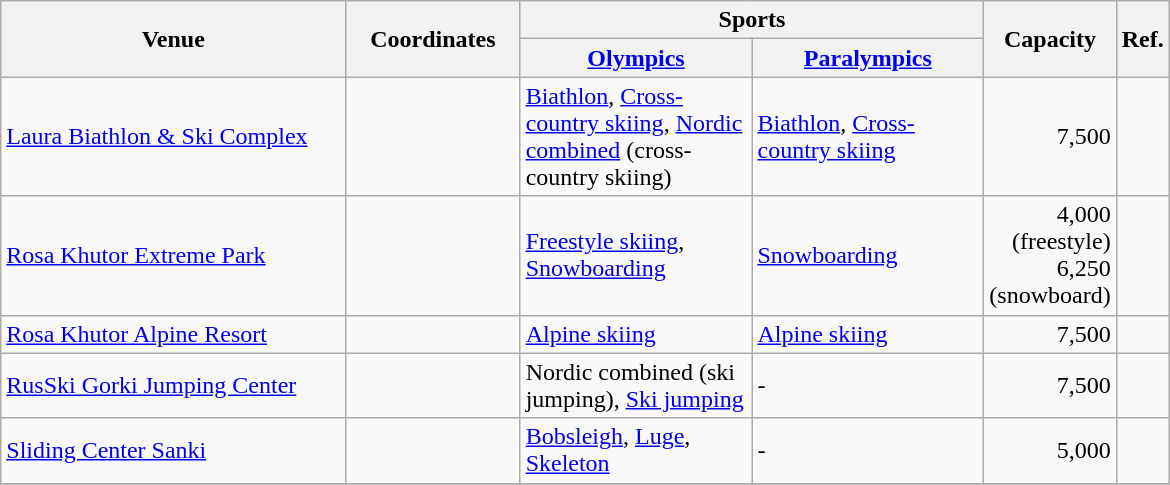<table class="wikitable sortable" width=780px>
<tr>
<th rowspan="2" width=30%>Venue</th>
<th rowspan="2" class="unsortable" width=15%>Coordinates</th>
<th colspan="2" class="unsortable" width=40%>Sports</th>
<th rowspan="2" width=10%>Capacity</th>
<th rowspan="2" class="unsortable">Ref.</th>
</tr>
<tr>
<th width="45"><a href='#'>Olympics</a></th>
<th width="45"><a href='#'>Paralympics</a></th>
</tr>
<tr>
<td><a href='#'>Laura Biathlon & Ski Complex</a></td>
<td></td>
<td><a href='#'>Biathlon</a>, <a href='#'>Cross-country skiing</a>, <a href='#'>Nordic combined</a> (cross-country skiing)</td>
<td><a href='#'>Biathlon</a>, <a href='#'>Cross-country skiing</a></td>
<td align="right">7,500</td>
<td align=center></td>
</tr>
<tr>
<td><a href='#'>Rosa Khutor Extreme Park</a></td>
<td></td>
<td><a href='#'>Freestyle skiing</a>, <a href='#'>Snowboarding</a></td>
<td><a href='#'>Snowboarding</a></td>
<td align="right">4,000 (freestyle)<br>6,250 (snowboard)</td>
<td align=center></td>
</tr>
<tr>
<td><a href='#'>Rosa Khutor Alpine Resort</a></td>
<td></td>
<td><a href='#'>Alpine skiing</a></td>
<td><a href='#'>Alpine skiing</a></td>
<td align="right">7,500</td>
<td align=center></td>
</tr>
<tr>
<td><a href='#'>RusSki Gorki Jumping Center</a></td>
<td></td>
<td>Nordic combined (ski jumping), <a href='#'>Ski jumping</a></td>
<td>-</td>
<td align="right">7,500</td>
<td align=center></td>
</tr>
<tr>
<td><a href='#'>Sliding Center Sanki</a></td>
<td></td>
<td><a href='#'>Bobsleigh</a>, <a href='#'>Luge</a>, <a href='#'>Skeleton</a></td>
<td>-</td>
<td align="right">5,000</td>
<td align=center></td>
</tr>
<tr>
</tr>
</table>
